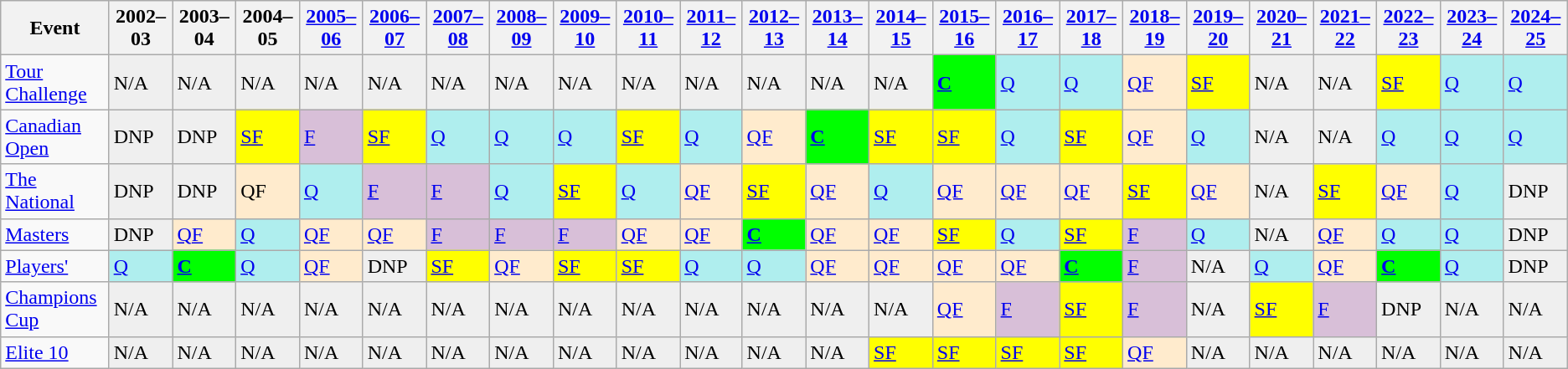<table class="wikitable" border="1">
<tr>
<th>Event</th>
<th>2002–03</th>
<th>2003–04</th>
<th>2004–05</th>
<th><a href='#'>2005–06</a></th>
<th><a href='#'>2006–07</a></th>
<th><a href='#'>2007–08</a></th>
<th><a href='#'>2008–09</a></th>
<th><a href='#'>2009–10</a></th>
<th><a href='#'>2010–11</a></th>
<th><a href='#'>2011–12</a></th>
<th><a href='#'>2012–13</a></th>
<th><a href='#'>2013–14</a></th>
<th><a href='#'>2014–15</a></th>
<th><a href='#'>2015–16</a></th>
<th><a href='#'>2016–17</a></th>
<th><a href='#'>2017–18</a></th>
<th><a href='#'>2018–19</a></th>
<th><a href='#'>2019–20</a></th>
<th><a href='#'>2020–21</a></th>
<th><a href='#'>2021–22</a></th>
<th><a href='#'>2022–23</a></th>
<th><a href='#'>2023–24</a></th>
<th><a href='#'>2024–25</a></th>
</tr>
<tr>
<td><a href='#'>Tour Challenge</a></td>
<td style="background:#EFEFEF;">N/A</td>
<td style="background:#EFEFEF;">N/A</td>
<td style="background:#EFEFEF;">N/A</td>
<td style="background:#EFEFEF;">N/A</td>
<td style="background:#EFEFEF;">N/A</td>
<td style="background:#EFEFEF;">N/A</td>
<td style="background:#EFEFEF;">N/A</td>
<td style="background:#EFEFEF;">N/A</td>
<td style="background:#EFEFEF;">N/A</td>
<td style="background:#EFEFEF;">N/A</td>
<td style="background:#EFEFEF;">N/A</td>
<td style="background:#EFEFEF;">N/A</td>
<td style="background:#EFEFEF;">N/A</td>
<td style="background:#00ff00;"><strong><a href='#'>C</a></strong></td>
<td style="background:#afeeee;"><a href='#'>Q</a></td>
<td style="background:#afeeee;"><a href='#'>Q</a></td>
<td style="background:#ffebcd;"><a href='#'>QF</a></td>
<td style="background:yellow;"><a href='#'>SF</a></td>
<td style="background:#EFEFEF;">N/A</td>
<td style="background:#EFEFEF;">N/A</td>
<td style="background:yellow;"><a href='#'>SF</a></td>
<td style="background:#afeeee;"><a href='#'>Q</a></td>
<td style="background:#afeeee;"><a href='#'>Q</a></td>
</tr>
<tr>
<td><a href='#'>Canadian Open</a></td>
<td style="background:#EFEFEF;">DNP</td>
<td style="background:#EFEFEF;">DNP</td>
<td style="background:yellow;"><a href='#'>SF</a></td>
<td style="background:#D8BFD8;"><a href='#'>F</a></td>
<td style="background:yellow;"><a href='#'>SF</a></td>
<td style="background:#afeeee;"><a href='#'>Q</a></td>
<td style="background:#afeeee;"><a href='#'>Q</a></td>
<td style="background:#afeeee;"><a href='#'>Q</a></td>
<td style="background:yellow;"><a href='#'>SF</a></td>
<td style="background:#afeeee;"><a href='#'>Q</a></td>
<td style="background:#ffebcd;"><a href='#'>QF</a></td>
<td style="background:#00ff00;"><strong><a href='#'>C</a></strong></td>
<td style="background:yellow;"><a href='#'>SF</a></td>
<td style="background:yellow;"><a href='#'>SF</a></td>
<td style="background:#afeeee;"><a href='#'>Q</a></td>
<td style="background:yellow;"><a href='#'>SF</a></td>
<td style="background:#ffebcd;"><a href='#'>QF</a></td>
<td style="background:#afeeee;"><a href='#'>Q</a></td>
<td style="background:#EFEFEF;">N/A</td>
<td style="background:#EFEFEF;">N/A</td>
<td style="background:#afeeee;"><a href='#'>Q</a></td>
<td style="background:#afeeee;"><a href='#'>Q</a></td>
<td style="background:#afeeee;"><a href='#'>Q</a></td>
</tr>
<tr>
<td><a href='#'>The National</a></td>
<td style="background:#EFEFEF;">DNP</td>
<td style="background:#EFEFEF;">DNP</td>
<td style="background:#ffebcd;">QF</td>
<td style="background:#afeeee;"><a href='#'>Q</a></td>
<td style="background:#D8BFD8;"><a href='#'>F</a></td>
<td style="background:#D8BFD8;"><a href='#'>F</a></td>
<td style="background:#afeeee;"><a href='#'>Q</a></td>
<td style="background:yellow;"><a href='#'>SF</a></td>
<td style="background:#afeeee;"><a href='#'>Q</a></td>
<td style="background:#ffebcd;"><a href='#'>QF</a></td>
<td style="background:yellow;"><a href='#'>SF</a></td>
<td style="background:#ffebcd;"><a href='#'>QF</a></td>
<td style="background:#afeeee;"><a href='#'>Q</a></td>
<td style="background:#ffebcd;"><a href='#'>QF</a></td>
<td style="background:#ffebcd;"><a href='#'>QF</a></td>
<td style="background:#ffebcd;"><a href='#'>QF</a></td>
<td style="background:yellow;"><a href='#'>SF</a></td>
<td style="background:#ffebcd;"><a href='#'>QF</a></td>
<td style="background:#EFEFEF;">N/A</td>
<td style="background:yellow;"><a href='#'>SF</a></td>
<td style="background:#ffebcd;"><a href='#'>QF</a></td>
<td style="background:#afeeee;"><a href='#'>Q</a></td>
<td style="background:#EFEFEF;">DNP</td>
</tr>
<tr>
<td><a href='#'>Masters</a></td>
<td style="background:#EFEFEF;">DNP</td>
<td style="background:#ffebcd;"><a href='#'>QF</a></td>
<td style="background:#afeeee;"><a href='#'>Q</a></td>
<td style="background:#ffebcd;"><a href='#'>QF</a></td>
<td style="background:#ffebcd;"><a href='#'>QF</a></td>
<td style="background:#D8BFD8;"><a href='#'>F</a></td>
<td style="background:#D8BFD8;"><a href='#'>F</a></td>
<td style="background:#D8BFD8;"><a href='#'>F</a></td>
<td style="background:#ffebcd;"><a href='#'>QF</a></td>
<td style="background:#ffebcd;"><a href='#'>QF</a></td>
<td style="background:#00ff00;"><strong><a href='#'>C</a></strong></td>
<td style="background:#ffebcd;"><a href='#'>QF</a></td>
<td style="background:#ffebcd;"><a href='#'>QF</a></td>
<td style="background:yellow;"><a href='#'>SF</a></td>
<td style="background:#afeeee;"><a href='#'>Q</a></td>
<td style="background:yellow;"><a href='#'>SF</a></td>
<td style="background:#D8BFD8;"><a href='#'>F</a></td>
<td style="background:#afeeee;"><a href='#'>Q</a></td>
<td style="background:#EFEFEF;">N/A</td>
<td style="background:#ffebcd;"><a href='#'>QF</a></td>
<td style="background:#afeeee;"><a href='#'>Q</a></td>
<td style="background:#afeeee;"><a href='#'>Q</a></td>
<td style="background:#EFEFEF;">DNP</td>
</tr>
<tr>
<td><a href='#'>Players'</a></td>
<td style="background:#afeeee;"><a href='#'>Q</a></td>
<td style="background:#00ff00;"><strong><a href='#'>C</a></strong></td>
<td style="background:#afeeee;"><a href='#'>Q</a></td>
<td style="background:#ffebcd;"><a href='#'>QF</a></td>
<td style="background:#EFEFEF;">DNP</td>
<td style="background:yellow;"><a href='#'>SF</a></td>
<td style="background:#ffebcd;"><a href='#'>QF</a></td>
<td style="background:yellow;"><a href='#'>SF</a></td>
<td style="background:yellow;"><a href='#'>SF</a></td>
<td style="background:#afeeee;"><a href='#'>Q</a></td>
<td style="background:#afeeee;"><a href='#'>Q</a></td>
<td style="background:#ffebcd;"><a href='#'>QF</a></td>
<td style="background:#ffebcd;"><a href='#'>QF</a></td>
<td style="background:#ffebcd;"><a href='#'>QF</a></td>
<td style="background:#ffebcd;"><a href='#'>QF</a></td>
<td style="background:#00ff00;"><strong><a href='#'>C</a></strong></td>
<td style="background:#D8BFD8;"><a href='#'>F</a></td>
<td style="background:#EFEFEF;">N/A</td>
<td style="background:#afeeee;"><a href='#'>Q</a></td>
<td style="background:#ffebcd;"><a href='#'>QF</a></td>
<td style="background:#00ff00;"><strong><a href='#'>C</a></strong></td>
<td style="background:#afeeee;"><a href='#'>Q</a></td>
<td style="background:#EFEFEF;">DNP</td>
</tr>
<tr>
<td><a href='#'>Champions Cup</a></td>
<td style="background:#EFEFEF;">N/A</td>
<td style="background:#EFEFEF;">N/A</td>
<td style="background:#EFEFEF;">N/A</td>
<td style="background:#EFEFEF;">N/A</td>
<td style="background:#EFEFEF;">N/A</td>
<td style="background:#EFEFEF;">N/A</td>
<td style="background:#EFEFEF;">N/A</td>
<td style="background:#EFEFEF;">N/A</td>
<td style="background:#EFEFEF;">N/A</td>
<td style="background:#EFEFEF;">N/A</td>
<td style="background:#EFEFEF;">N/A</td>
<td style="background:#EFEFEF;">N/A</td>
<td style="background:#EFEFEF;">N/A</td>
<td style="background:#ffebcd;"><a href='#'>QF</a></td>
<td style="background:#D8BFD8;"><a href='#'>F</a></td>
<td style="background:yellow;"><a href='#'>SF</a></td>
<td style="background:#D8BFD8;"><a href='#'>F</a></td>
<td style="background:#EFEFEF;">N/A</td>
<td style="background:yellow;"><a href='#'>SF</a></td>
<td style="background:#D8BFD8;"><a href='#'>F</a></td>
<td style="background:#EFEFEF;">DNP</td>
<td style="background:#EFEFEF;">N/A</td>
<td style="background:#EFEFEF;">N/A</td>
</tr>
<tr>
<td><a href='#'>Elite 10</a></td>
<td style="background:#EFEFEF;">N/A</td>
<td style="background:#EFEFEF;">N/A</td>
<td style="background:#EFEFEF;">N/A</td>
<td style="background:#EFEFEF;">N/A</td>
<td style="background:#EFEFEF;">N/A</td>
<td style="background:#EFEFEF;">N/A</td>
<td style="background:#EFEFEF;">N/A</td>
<td style="background:#EFEFEF;">N/A</td>
<td style="background:#EFEFEF;">N/A</td>
<td style="background:#EFEFEF;">N/A</td>
<td style="background:#EFEFEF;">N/A</td>
<td style="background:#EFEFEF;">N/A</td>
<td style="background:yellow;"><a href='#'>SF</a></td>
<td style="background:yellow;"><a href='#'>SF</a></td>
<td style="background:yellow;"><a href='#'>SF</a></td>
<td style="background:yellow;"><a href='#'>SF</a></td>
<td style="background:#ffebcd;"><a href='#'>QF</a></td>
<td style="background:#EFEFEF;">N/A</td>
<td style="background:#EFEFEF;">N/A</td>
<td style="background:#EFEFEF;">N/A</td>
<td style="background:#EFEFEF;">N/A</td>
<td style="background:#EFEFEF;">N/A</td>
<td style="background:#EFEFEF;">N/A</td>
</tr>
</table>
